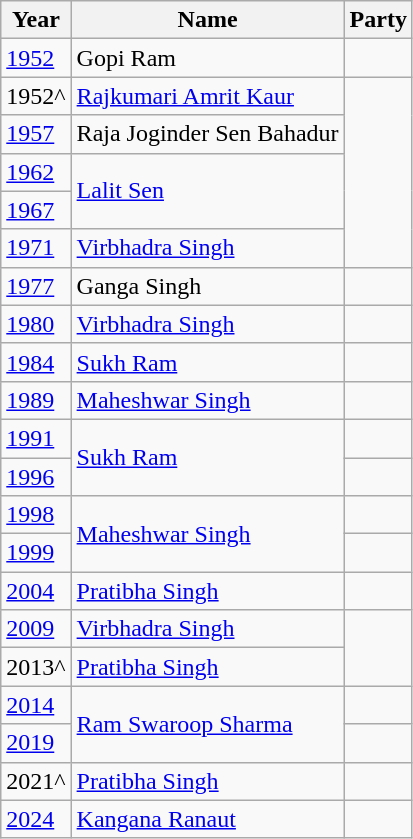<table class="wikitable sortable">
<tr>
<th>Year</th>
<th>Name</th>
<th Colspan=2>Party</th>
</tr>
<tr>
<td><a href='#'>1952</a></td>
<td>Gopi Ram</td>
<td></td>
</tr>
<tr>
<td>1952^</td>
<td><a href='#'>Rajkumari Amrit Kaur</a></td>
</tr>
<tr>
<td><a href='#'>1957</a></td>
<td>Raja Joginder Sen Bahadur</td>
</tr>
<tr>
<td><a href='#'>1962</a></td>
<td rowspan="2"><a href='#'>Lalit Sen</a></td>
</tr>
<tr>
<td><a href='#'>1967</a></td>
</tr>
<tr>
<td><a href='#'>1971</a></td>
<td><a href='#'>Virbhadra Singh</a></td>
</tr>
<tr>
<td><a href='#'>1977</a></td>
<td>Ganga Singh</td>
<td></td>
</tr>
<tr>
<td><a href='#'>1980</a></td>
<td><a href='#'>Virbhadra Singh</a></td>
<td></td>
</tr>
<tr>
<td><a href='#'>1984</a></td>
<td><a href='#'>Sukh Ram</a></td>
</tr>
<tr>
<td><a href='#'>1989</a></td>
<td><a href='#'>Maheshwar Singh</a></td>
<td></td>
</tr>
<tr>
<td><a href='#'>1991</a></td>
<td rowspan="2"><a href='#'>Sukh Ram</a></td>
<td></td>
</tr>
<tr>
<td><a href='#'>1996</a></td>
</tr>
<tr>
<td><a href='#'>1998</a></td>
<td rowspan="2"><a href='#'>Maheshwar Singh</a></td>
<td></td>
</tr>
<tr>
<td><a href='#'>1999</a></td>
</tr>
<tr>
<td><a href='#'>2004</a></td>
<td><a href='#'>Pratibha Singh</a></td>
<td></td>
</tr>
<tr>
<td><a href='#'>2009</a></td>
<td><a href='#'>Virbhadra Singh</a></td>
</tr>
<tr>
<td>2013^</td>
<td><a href='#'>Pratibha Singh</a></td>
</tr>
<tr>
<td><a href='#'>2014</a></td>
<td rowspan="2"><a href='#'>Ram Swaroop Sharma</a></td>
<td></td>
</tr>
<tr>
<td><a href='#'>2019</a></td>
</tr>
<tr>
<td>2021^</td>
<td><a href='#'>Pratibha Singh</a></td>
<td></td>
</tr>
<tr>
<td><a href='#'>2024</a></td>
<td rowspan="2"><a href='#'>Kangana Ranaut</a></td>
<td></td>
</tr>
</table>
